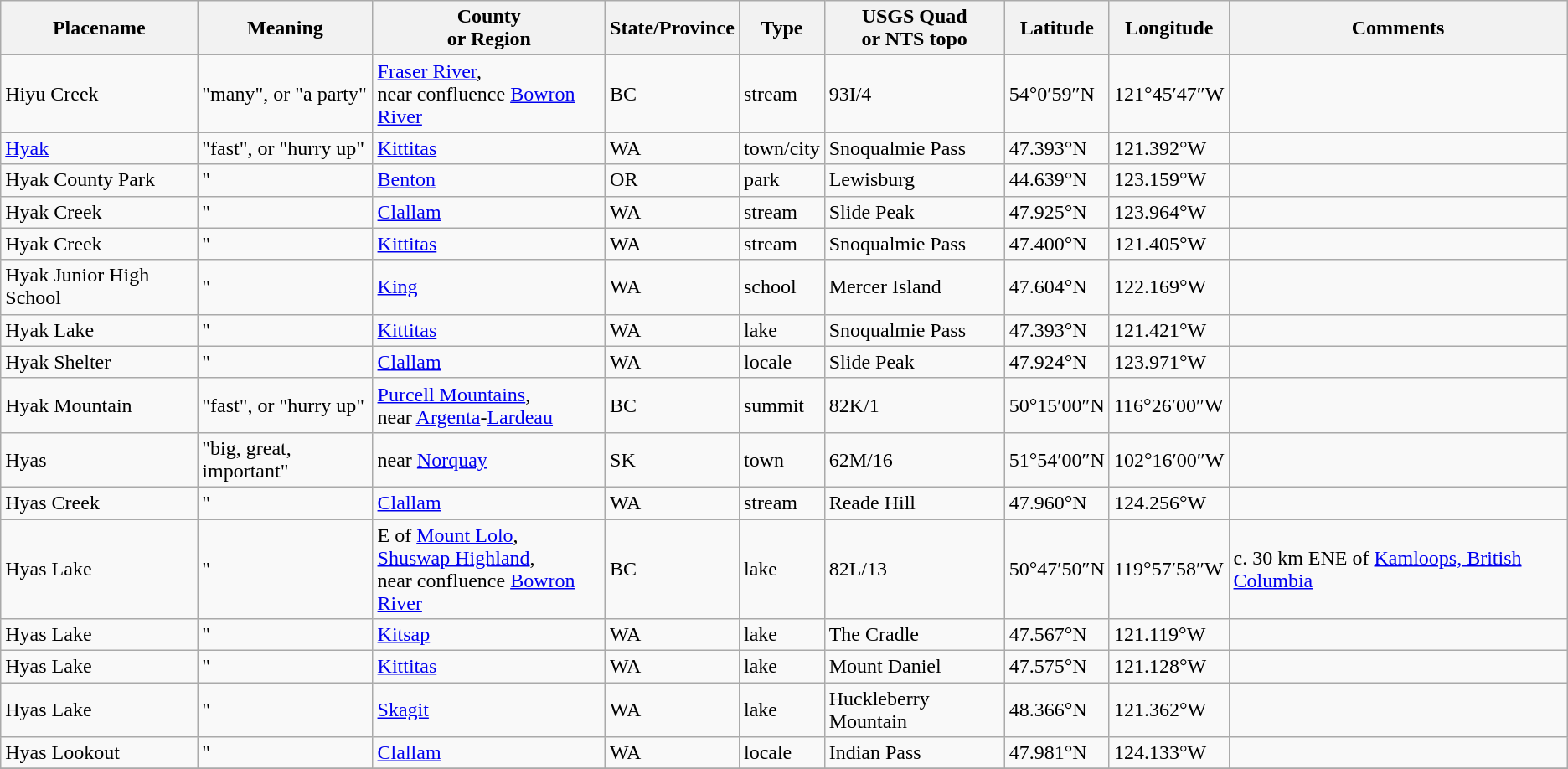<table align=center class="wikitable">
<tr>
<th>Placename</th>
<th>Meaning</th>
<th>County<br>or Region</th>
<th>State/Province</th>
<th>Type</th>
<th>USGS Quad<br>or NTS topo</th>
<th>Latitude</th>
<th>Longitude</th>
<th>Comments</th>
</tr>
<tr>
<td>Hiyu Creek</td>
<td>"many", or "a party"</td>
<td><a href='#'>Fraser River</a>,<br>near confluence <a href='#'>Bowron River</a></td>
<td>BC</td>
<td>stream</td>
<td>93I/4</td>
<td>54°0′59″N</td>
<td>121°45′47″W</td>
<td></td>
</tr>
<tr>
<td><a href='#'>Hyak</a></td>
<td>"fast", or "hurry up"</td>
<td><a href='#'>Kittitas</a></td>
<td>WA</td>
<td>town/city</td>
<td>Snoqualmie Pass</td>
<td>47.393°N</td>
<td>121.392°W</td>
<td></td>
</tr>
<tr>
<td>Hyak County Park</td>
<td>"</td>
<td><a href='#'>Benton</a></td>
<td>OR</td>
<td>park</td>
<td>Lewisburg</td>
<td>44.639°N</td>
<td>123.159°W</td>
<td></td>
</tr>
<tr>
<td>Hyak Creek</td>
<td>"</td>
<td><a href='#'>Clallam</a></td>
<td>WA</td>
<td>stream</td>
<td>Slide Peak</td>
<td>47.925°N</td>
<td>123.964°W</td>
<td></td>
</tr>
<tr>
<td>Hyak Creek</td>
<td>"</td>
<td><a href='#'>Kittitas</a></td>
<td>WA</td>
<td>stream</td>
<td>Snoqualmie Pass</td>
<td>47.400°N</td>
<td>121.405°W</td>
<td></td>
</tr>
<tr>
<td>Hyak Junior High School</td>
<td>"</td>
<td><a href='#'>King</a></td>
<td>WA</td>
<td>school</td>
<td>Mercer Island</td>
<td>47.604°N</td>
<td>122.169°W</td>
<td></td>
</tr>
<tr>
<td>Hyak Lake</td>
<td>"</td>
<td><a href='#'>Kittitas</a></td>
<td>WA</td>
<td>lake</td>
<td>Snoqualmie Pass</td>
<td>47.393°N</td>
<td>121.421°W</td>
<td></td>
</tr>
<tr>
<td>Hyak Shelter</td>
<td>"</td>
<td><a href='#'>Clallam</a></td>
<td>WA</td>
<td>locale</td>
<td>Slide Peak</td>
<td>47.924°N</td>
<td>123.971°W</td>
<td></td>
</tr>
<tr>
<td>Hyak Mountain</td>
<td>"fast", or "hurry up"</td>
<td><a href='#'>Purcell Mountains</a>,<br>near <a href='#'>Argenta</a>-<a href='#'>Lardeau</a></td>
<td>BC</td>
<td>summit</td>
<td>82K/1</td>
<td>50°15′00″N</td>
<td>116°26′00″W</td>
<td></td>
</tr>
<tr>
<td>Hyas</td>
<td>"big, great, important"</td>
<td>near <a href='#'>Norquay</a></td>
<td>SK</td>
<td>town</td>
<td>62M/16</td>
<td>51°54′00″N</td>
<td>102°16′00″W</td>
<td></td>
</tr>
<tr>
<td>Hyas Creek</td>
<td>"</td>
<td><a href='#'>Clallam</a></td>
<td>WA</td>
<td>stream</td>
<td>Reade Hill</td>
<td>47.960°N</td>
<td>124.256°W</td>
<td></td>
</tr>
<tr>
<td>Hyas Lake</td>
<td>"</td>
<td>E of <a href='#'>Mount Lolo</a>,<br><a href='#'>Shuswap Highland</a>,<br>near confluence <a href='#'>Bowron River</a></td>
<td>BC</td>
<td>lake</td>
<td>82L/13</td>
<td>50°47′50″N</td>
<td>119°57′58″W</td>
<td>c. 30 km ENE of <a href='#'>Kamloops, British Columbia</a></td>
</tr>
<tr>
<td>Hyas Lake</td>
<td>"</td>
<td><a href='#'>Kitsap</a></td>
<td>WA</td>
<td>lake</td>
<td>The Cradle</td>
<td>47.567°N</td>
<td>121.119°W</td>
<td></td>
</tr>
<tr>
<td>Hyas Lake</td>
<td>"</td>
<td><a href='#'>Kittitas</a></td>
<td>WA</td>
<td>lake</td>
<td>Mount Daniel</td>
<td>47.575°N</td>
<td>121.128°W</td>
<td></td>
</tr>
<tr>
<td>Hyas Lake</td>
<td>"</td>
<td><a href='#'>Skagit</a></td>
<td>WA</td>
<td>lake</td>
<td>Huckleberry Mountain</td>
<td>48.366°N</td>
<td>121.362°W</td>
<td></td>
</tr>
<tr>
<td>Hyas Lookout</td>
<td>"</td>
<td><a href='#'>Clallam</a></td>
<td>WA</td>
<td>locale</td>
<td>Indian Pass</td>
<td>47.981°N</td>
<td>124.133°W</td>
<td></td>
</tr>
<tr>
</tr>
</table>
